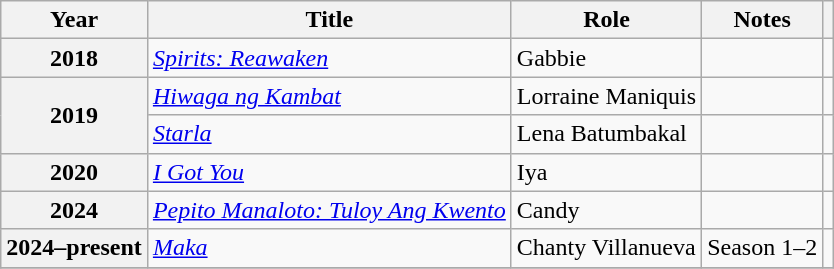<table class="wikitable sortable plainrowheaders">
<tr>
<th scope="col">Year</th>
<th scope="col">Title</th>
<th scope="col">Role</th>
<th scope="col">Notes</th>
<th scope="col" class="unsortable"></th>
</tr>
<tr>
<th scope="row">2018</th>
<td><em><a href='#'>Spirits: Reawaken</a></em></td>
<td>Gabbie</td>
<td></td>
<td style="text-align:center"></td>
</tr>
<tr>
<th scope="row" rowspan="2">2019</th>
<td><em><a href='#'>Hiwaga ng Kambat</a></em></td>
<td>Lorraine Maniquis</td>
<td></td>
<td style="text-align:center"></td>
</tr>
<tr>
<td><em><a href='#'>Starla</a></em></td>
<td>Lena Batumbakal</td>
<td></td>
<td style="text-align:center"></td>
</tr>
<tr>
<th scope="row">2020</th>
<td><em><a href='#'>I Got You</a></em></td>
<td>Iya</td>
<td></td>
<td style="text-align:center"></td>
</tr>
<tr>
<th scope="row">2024</th>
<td><a href='#'><em>Pepito Manaloto: Tuloy Ang Kwento</em></a></td>
<td>Candy</td>
<td></td>
<td style="text-align:center"></td>
</tr>
<tr>
<th scope="row">2024–present</th>
<td><em><a href='#'>Maka</a></em></td>
<td>Chanty Villanueva</td>
<td>Season 1–2</td>
<td style="text-align:center"></td>
</tr>
<tr>
</tr>
</table>
